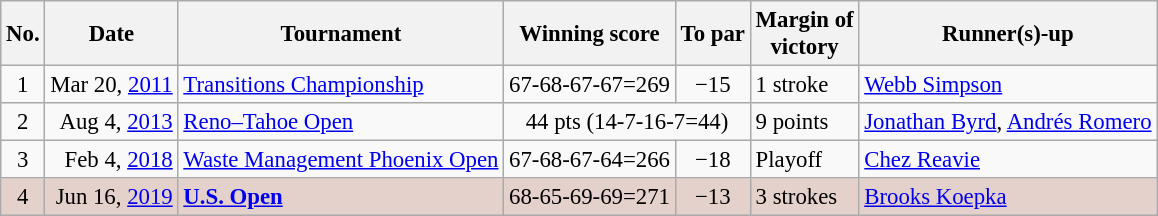<table class="wikitable" style="font-size:95%;">
<tr>
<th>No.</th>
<th>Date</th>
<th>Tournament</th>
<th>Winning score</th>
<th>To par</th>
<th>Margin of<br>victory</th>
<th>Runner(s)-up</th>
</tr>
<tr>
<td align=center>1</td>
<td align=right>Mar 20, <a href='#'>2011</a></td>
<td><a href='#'>Transitions Championship</a></td>
<td>67-68-67-67=269</td>
<td align=center>−15</td>
<td>1 stroke</td>
<td> <a href='#'>Webb Simpson</a></td>
</tr>
<tr>
<td align=center>2</td>
<td align=right>Aug 4, <a href='#'>2013</a></td>
<td><a href='#'>Reno–Tahoe Open</a></td>
<td colspan=2 align=center>44 pts (14-7-16-7=44)<small></small></td>
<td>9 points</td>
<td> <a href='#'>Jonathan Byrd</a>,  <a href='#'>Andrés Romero</a></td>
</tr>
<tr>
<td align=center>3</td>
<td align=right>Feb 4, <a href='#'>2018</a></td>
<td><a href='#'>Waste Management Phoenix Open</a></td>
<td>67-68-67-64=266</td>
<td align=center>−18</td>
<td>Playoff</td>
<td> <a href='#'>Chez Reavie</a></td>
</tr>
<tr style="background:#e5d1cb;">
<td align=center>4</td>
<td align=right>Jun 16, <a href='#'>2019</a></td>
<td><strong><a href='#'>U.S. Open</a></strong></td>
<td>68-65-69-69=271</td>
<td align=center>−13</td>
<td>3 strokes</td>
<td> <a href='#'>Brooks Koepka</a></td>
</tr>
</table>
